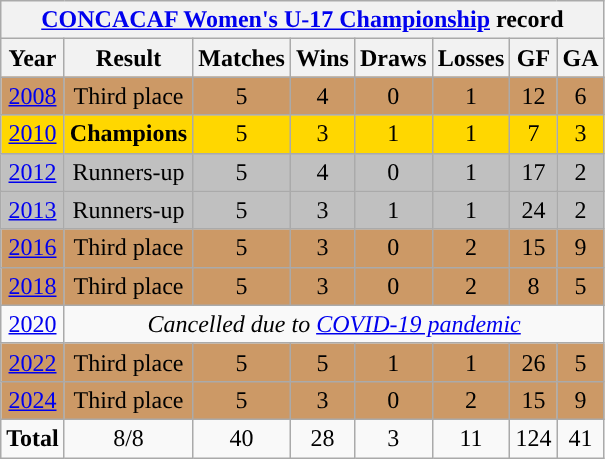<table class="wikitable" style="text-align: center;">
<tr>
<th colspan=10><a href='#'>CONCACAF Women's U-17 Championship</a> record</th>
</tr>
<tr>
<th>Year</th>
<th>Result</th>
<th>Matches</th>
<th>Wins</th>
<th>Draws</th>
<th>Losses</th>
<th>GF</th>
<th>GA</th>
</tr>
<tr style="background:#c96;">
<td> <a href='#'>2008</a></td>
<td>Third place</td>
<td>5</td>
<td>4</td>
<td>0</td>
<td>1</td>
<td>12</td>
<td>6</td>
</tr>
<tr bgcolor=gold>
<td> <a href='#'>2010</a></td>
<td><strong>Champions</strong></td>
<td>5</td>
<td>3</td>
<td>1</td>
<td>1</td>
<td>7</td>
<td>3</td>
</tr>
<tr bgcolor=silver>
<td> <a href='#'>2012</a></td>
<td>Runners-up</td>
<td>5</td>
<td>4</td>
<td>0</td>
<td>1</td>
<td>17</td>
<td>2</td>
</tr>
<tr bgcolor=silver>
<td> <a href='#'>2013</a></td>
<td>Runners-up</td>
<td>5</td>
<td>3</td>
<td>1</td>
<td>1</td>
<td>24</td>
<td>2</td>
</tr>
<tr style="background:#c96;">
<td> <a href='#'>2016</a></td>
<td>Third place</td>
<td>5</td>
<td>3</td>
<td>0</td>
<td>2</td>
<td>15</td>
<td>9</td>
</tr>
<tr style="background:#c96;">
<td> <a href='#'>2018</a></td>
<td>Third place</td>
<td>5</td>
<td>3</td>
<td>0</td>
<td>2</td>
<td>8</td>
<td>5</td>
</tr>
<tr>
<td> <a href='#'>2020</a></td>
<td colspan=7><em>Cancelled due to <a href='#'>COVID-19 pandemic</a></em></td>
</tr>
<tr style="background:#c96;">
<td> <a href='#'>2022</a></td>
<td>Third place</td>
<td>5</td>
<td>5</td>
<td>1</td>
<td>1</td>
<td>26</td>
<td>5</td>
</tr>
<tr style="background:#c96;">
<td> <a href='#'>2024</a></td>
<td>Third place</td>
<td>5</td>
<td>3</td>
<td>0</td>
<td>2</td>
<td>15</td>
<td>9</td>
</tr>
<tr>
<td><strong>Total</strong></td>
<td>8/8</td>
<td>40</td>
<td>28</td>
<td>3</td>
<td>11</td>
<td>124</td>
<td>41</td>
</tr>
</table>
